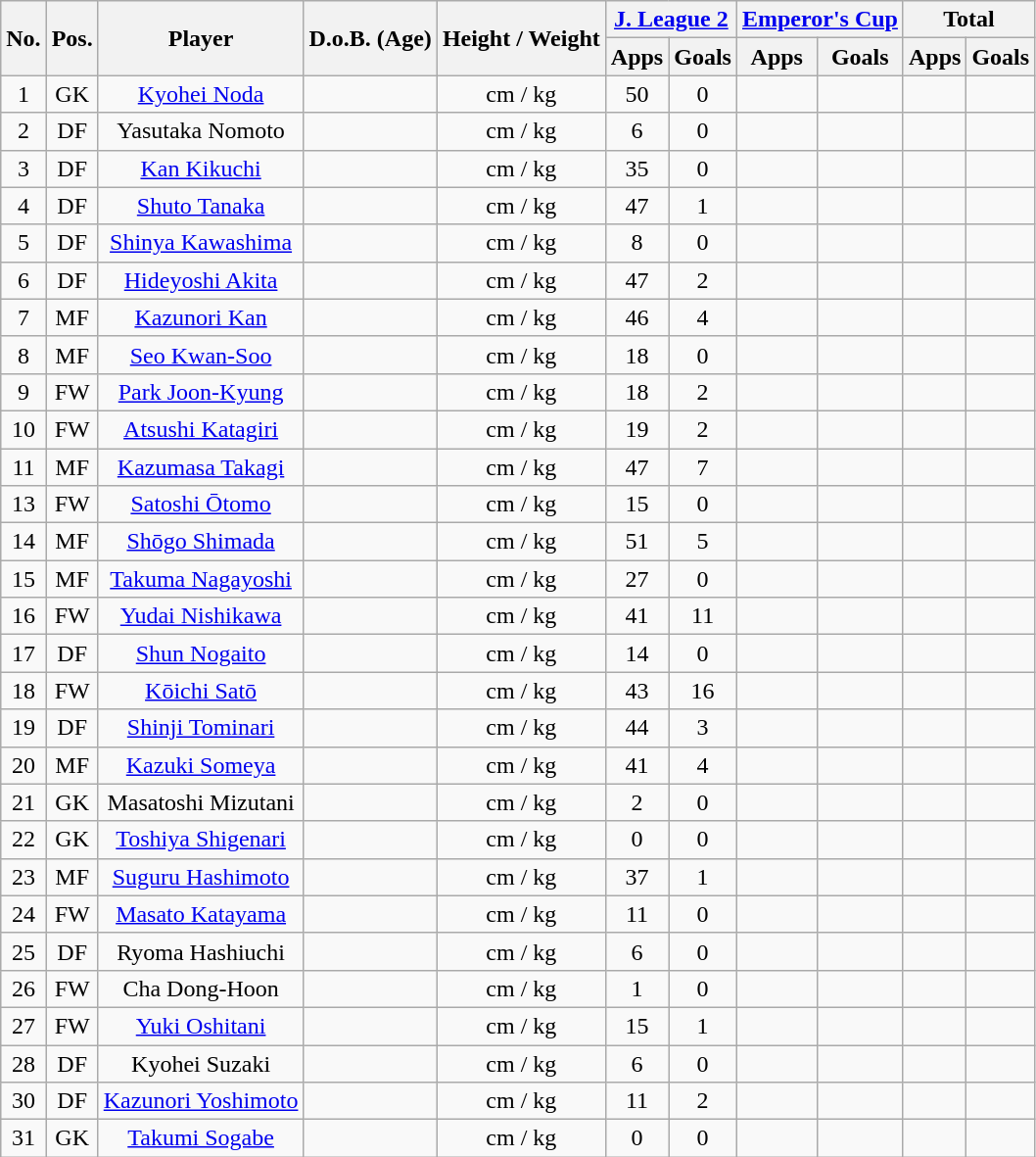<table class="wikitable" style="text-align:center;">
<tr>
<th rowspan="2">No.</th>
<th rowspan="2">Pos.</th>
<th rowspan="2">Player</th>
<th rowspan="2">D.o.B. (Age)</th>
<th rowspan="2">Height / Weight</th>
<th colspan="2"><a href='#'>J. League 2</a></th>
<th colspan="2"><a href='#'>Emperor's Cup</a></th>
<th colspan="2">Total</th>
</tr>
<tr>
<th>Apps</th>
<th>Goals</th>
<th>Apps</th>
<th>Goals</th>
<th>Apps</th>
<th>Goals</th>
</tr>
<tr>
<td>1</td>
<td>GK</td>
<td><a href='#'>Kyohei Noda</a></td>
<td></td>
<td>cm / kg</td>
<td>50</td>
<td>0</td>
<td></td>
<td></td>
<td></td>
<td></td>
</tr>
<tr>
<td>2</td>
<td>DF</td>
<td>Yasutaka Nomoto</td>
<td></td>
<td>cm / kg</td>
<td>6</td>
<td>0</td>
<td></td>
<td></td>
<td></td>
<td></td>
</tr>
<tr>
<td>3</td>
<td>DF</td>
<td><a href='#'>Kan Kikuchi</a></td>
<td></td>
<td>cm / kg</td>
<td>35</td>
<td>0</td>
<td></td>
<td></td>
<td></td>
<td></td>
</tr>
<tr>
<td>4</td>
<td>DF</td>
<td><a href='#'>Shuto Tanaka</a></td>
<td></td>
<td>cm / kg</td>
<td>47</td>
<td>1</td>
<td></td>
<td></td>
<td></td>
<td></td>
</tr>
<tr>
<td>5</td>
<td>DF</td>
<td><a href='#'>Shinya Kawashima</a></td>
<td></td>
<td>cm / kg</td>
<td>8</td>
<td>0</td>
<td></td>
<td></td>
<td></td>
<td></td>
</tr>
<tr>
<td>6</td>
<td>DF</td>
<td><a href='#'>Hideyoshi Akita</a></td>
<td></td>
<td>cm / kg</td>
<td>47</td>
<td>2</td>
<td></td>
<td></td>
<td></td>
<td></td>
</tr>
<tr>
<td>7</td>
<td>MF</td>
<td><a href='#'>Kazunori Kan</a></td>
<td></td>
<td>cm / kg</td>
<td>46</td>
<td>4</td>
<td></td>
<td></td>
<td></td>
<td></td>
</tr>
<tr>
<td>8</td>
<td>MF</td>
<td><a href='#'>Seo Kwan-Soo</a></td>
<td></td>
<td>cm / kg</td>
<td>18</td>
<td>0</td>
<td></td>
<td></td>
<td></td>
<td></td>
</tr>
<tr>
<td>9</td>
<td>FW</td>
<td><a href='#'>Park Joon-Kyung</a></td>
<td></td>
<td>cm / kg</td>
<td>18</td>
<td>2</td>
<td></td>
<td></td>
<td></td>
<td></td>
</tr>
<tr>
<td>10</td>
<td>FW</td>
<td><a href='#'>Atsushi Katagiri</a></td>
<td></td>
<td>cm / kg</td>
<td>19</td>
<td>2</td>
<td></td>
<td></td>
<td></td>
<td></td>
</tr>
<tr>
<td>11</td>
<td>MF</td>
<td><a href='#'>Kazumasa Takagi</a></td>
<td></td>
<td>cm / kg</td>
<td>47</td>
<td>7</td>
<td></td>
<td></td>
<td></td>
<td></td>
</tr>
<tr>
<td>13</td>
<td>FW</td>
<td><a href='#'>Satoshi Ōtomo</a></td>
<td></td>
<td>cm / kg</td>
<td>15</td>
<td>0</td>
<td></td>
<td></td>
<td></td>
<td></td>
</tr>
<tr>
<td>14</td>
<td>MF</td>
<td><a href='#'>Shōgo Shimada</a></td>
<td></td>
<td>cm / kg</td>
<td>51</td>
<td>5</td>
<td></td>
<td></td>
<td></td>
<td></td>
</tr>
<tr>
<td>15</td>
<td>MF</td>
<td><a href='#'>Takuma Nagayoshi</a></td>
<td></td>
<td>cm / kg</td>
<td>27</td>
<td>0</td>
<td></td>
<td></td>
<td></td>
<td></td>
</tr>
<tr>
<td>16</td>
<td>FW</td>
<td><a href='#'>Yudai Nishikawa</a></td>
<td></td>
<td>cm / kg</td>
<td>41</td>
<td>11</td>
<td></td>
<td></td>
<td></td>
<td></td>
</tr>
<tr>
<td>17</td>
<td>DF</td>
<td><a href='#'>Shun Nogaito</a></td>
<td></td>
<td>cm / kg</td>
<td>14</td>
<td>0</td>
<td></td>
<td></td>
<td></td>
<td></td>
</tr>
<tr>
<td>18</td>
<td>FW</td>
<td><a href='#'>Kōichi Satō</a></td>
<td></td>
<td>cm / kg</td>
<td>43</td>
<td>16</td>
<td></td>
<td></td>
<td></td>
<td></td>
</tr>
<tr>
<td>19</td>
<td>DF</td>
<td><a href='#'>Shinji Tominari</a></td>
<td></td>
<td>cm / kg</td>
<td>44</td>
<td>3</td>
<td></td>
<td></td>
<td></td>
<td></td>
</tr>
<tr>
<td>20</td>
<td>MF</td>
<td><a href='#'>Kazuki Someya</a></td>
<td></td>
<td>cm / kg</td>
<td>41</td>
<td>4</td>
<td></td>
<td></td>
<td></td>
<td></td>
</tr>
<tr>
<td>21</td>
<td>GK</td>
<td>Masatoshi Mizutani</td>
<td></td>
<td>cm / kg</td>
<td>2</td>
<td>0</td>
<td></td>
<td></td>
<td></td>
<td></td>
</tr>
<tr>
<td>22</td>
<td>GK</td>
<td><a href='#'>Toshiya Shigenari</a></td>
<td></td>
<td>cm / kg</td>
<td>0</td>
<td>0</td>
<td></td>
<td></td>
<td></td>
<td></td>
</tr>
<tr>
<td>23</td>
<td>MF</td>
<td><a href='#'>Suguru Hashimoto</a></td>
<td></td>
<td>cm / kg</td>
<td>37</td>
<td>1</td>
<td></td>
<td></td>
<td></td>
<td></td>
</tr>
<tr>
<td>24</td>
<td>FW</td>
<td><a href='#'>Masato Katayama</a></td>
<td></td>
<td>cm / kg</td>
<td>11</td>
<td>0</td>
<td></td>
<td></td>
<td></td>
<td></td>
</tr>
<tr>
<td>25</td>
<td>DF</td>
<td>Ryoma Hashiuchi</td>
<td></td>
<td>cm / kg</td>
<td>6</td>
<td>0</td>
<td></td>
<td></td>
<td></td>
<td></td>
</tr>
<tr>
<td>26</td>
<td>FW</td>
<td>Cha Dong-Hoon</td>
<td></td>
<td>cm / kg</td>
<td>1</td>
<td>0</td>
<td></td>
<td></td>
<td></td>
<td></td>
</tr>
<tr>
<td>27</td>
<td>FW</td>
<td><a href='#'>Yuki Oshitani</a></td>
<td></td>
<td>cm / kg</td>
<td>15</td>
<td>1</td>
<td></td>
<td></td>
<td></td>
<td></td>
</tr>
<tr>
<td>28</td>
<td>DF</td>
<td>Kyohei Suzaki</td>
<td></td>
<td>cm / kg</td>
<td>6</td>
<td>0</td>
<td></td>
<td></td>
<td></td>
<td></td>
</tr>
<tr>
<td>30</td>
<td>DF</td>
<td><a href='#'>Kazunori Yoshimoto</a></td>
<td></td>
<td>cm / kg</td>
<td>11</td>
<td>2</td>
<td></td>
<td></td>
<td></td>
<td></td>
</tr>
<tr>
<td>31</td>
<td>GK</td>
<td><a href='#'>Takumi Sogabe</a></td>
<td></td>
<td>cm / kg</td>
<td>0</td>
<td>0</td>
<td></td>
<td></td>
<td></td>
<td></td>
</tr>
</table>
